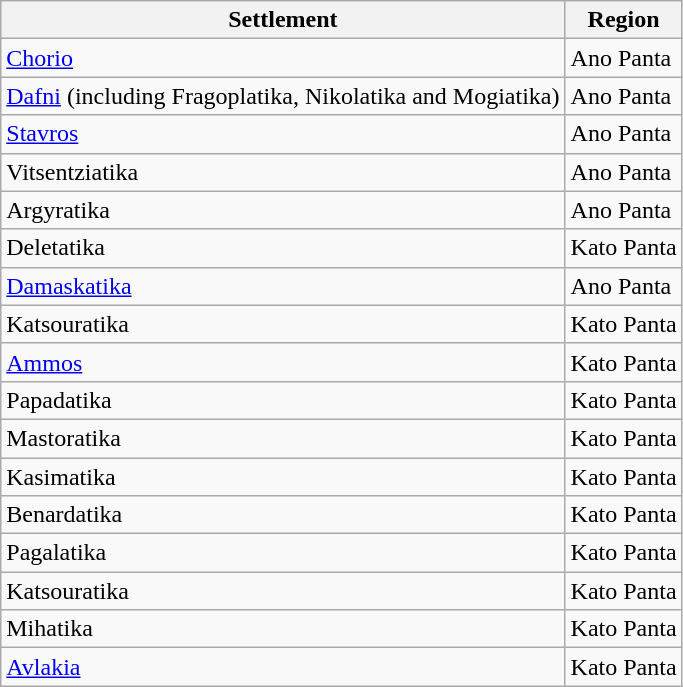<table class="wikitable">
<tr>
<th>Settlement</th>
<th>Region</th>
</tr>
<tr>
<td><a href='#'>Chorio</a></td>
<td>Ano Panta</td>
</tr>
<tr>
<td><a href='#'>Dafni</a> (including Fragoplatika, Nikolatika and Mogiatika)</td>
<td>Ano Panta</td>
</tr>
<tr>
<td><a href='#'>Stavros</a></td>
<td>Ano Panta</td>
</tr>
<tr>
<td>Vitsentziatika</td>
<td>Ano Panta</td>
</tr>
<tr>
<td>Argyratika</td>
<td>Ano Panta</td>
</tr>
<tr>
<td>Deletatika</td>
<td>Kato Panta</td>
</tr>
<tr>
<td><a href='#'>Damaskatika</a></td>
<td>Ano Panta</td>
</tr>
<tr>
<td>Katsouratika</td>
<td>Kato Panta</td>
</tr>
<tr>
<td><a href='#'>Ammos</a></td>
<td>Kato Panta</td>
</tr>
<tr>
<td>Papadatika</td>
<td>Kato Panta</td>
</tr>
<tr>
<td>Mastoratika</td>
<td>Kato Panta</td>
</tr>
<tr>
<td>Kasimatika</td>
<td>Kato Panta</td>
</tr>
<tr>
<td>Benardatika</td>
<td>Kato Panta</td>
</tr>
<tr>
<td>Pagalatika</td>
<td>Kato Panta</td>
</tr>
<tr>
<td>Katsouratika</td>
<td>Kato Panta</td>
</tr>
<tr>
<td>Mihatika</td>
<td>Kato Panta</td>
</tr>
<tr>
<td><a href='#'>Avlakia</a></td>
<td>Kato Panta</td>
</tr>
</table>
